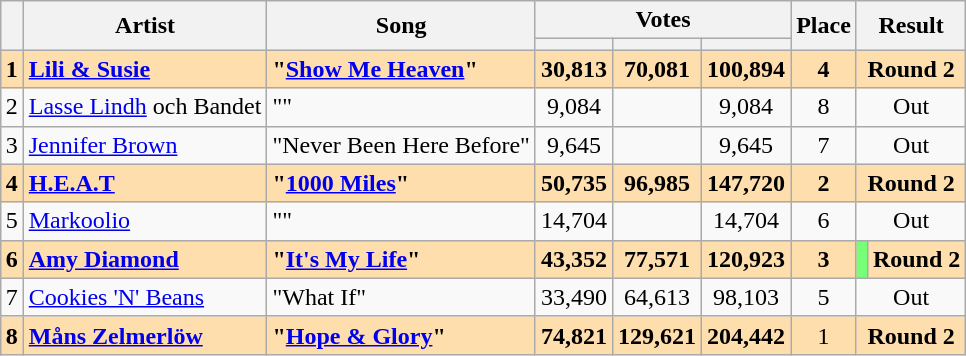<table class="sortable wikitable" style="margin: 1em auto 1em auto; text-align:center;">
<tr>
<th rowspan="2"></th>
<th rowspan="2">Artist</th>
<th rowspan="2">Song</th>
<th colspan="3">Votes</th>
<th rowspan="2">Place</th>
<th rowspan="2" colspan="2" class="unsortable">Result</th>
</tr>
<tr>
<th></th>
<th></th>
<th></th>
</tr>
<tr style="background:navajowhite;">
<td><strong>1</strong></td>
<td align="left"><strong><a href='#'>Lili & Susie</a></strong></td>
<td align="left"><strong>"<a href='#'>Show Me Heaven</a>"</strong></td>
<td><strong>30,813</strong></td>
<td><strong>70,081</strong></td>
<td><strong>100,894</strong></td>
<td><strong>4</strong></td>
<td colspan="2"><strong>Round 2</strong></td>
</tr>
<tr>
<td>2</td>
<td align="left"><a href='#'>Lasse Lindh</a> och Bandet</td>
<td align="left">""</td>
<td>9,084</td>
<td></td>
<td>9,084</td>
<td>8</td>
<td colspan="2">Out</td>
</tr>
<tr>
<td>3</td>
<td align="left"><a href='#'>Jennifer Brown</a></td>
<td align="left">"Never Been Here Before"</td>
<td>9,645</td>
<td></td>
<td>9,645</td>
<td>7</td>
<td colspan="2">Out</td>
</tr>
<tr style="background:navajowhite;">
<td><strong>4</strong></td>
<td align="left"><strong><a href='#'>H.E.A.T</a></strong></td>
<td align="left"><strong>"<a href='#'>1000 Miles</a>"</strong></td>
<td><strong>50,735</strong></td>
<td><strong>96,985</strong></td>
<td><strong>147,720</strong></td>
<td><strong>2</strong></td>
<td colspan="2"><strong>Round 2</strong></td>
</tr>
<tr>
<td>5</td>
<td align="left"><a href='#'>Markoolio</a></td>
<td align="left">""</td>
<td>14,704</td>
<td></td>
<td>14,704</td>
<td>6</td>
<td colspan="2">Out</td>
</tr>
<tr style="background:navajowhite;">
<td><strong>6</strong></td>
<td align="left"><strong><a href='#'>Amy Diamond</a></strong></td>
<td align="left"><strong>"<a href='#'>It's My Life</a>"</strong></td>
<td><strong>43,352</strong></td>
<td><strong>77,571</strong></td>
<td><strong>120,923</strong></td>
<td><strong>3</strong></td>
<td style="background:#78FF78;"></td>
<td><strong>Round 2</strong></td>
</tr>
<tr>
<td>7</td>
<td align="left"><a href='#'>Cookies 'N' Beans</a></td>
<td align="left">"What If"</td>
<td>33,490</td>
<td>64,613</td>
<td>98,103</td>
<td>5</td>
<td colspan="2">Out</td>
</tr>
<tr style="background:navajowhite;">
<td><strong>8</strong></td>
<td align="left"><strong><a href='#'>Måns Zelmerlöw</a></strong></td>
<td align="left"><strong>"<a href='#'>Hope & Glory</a>"</strong></td>
<td><strong>74,821</strong></td>
<td><strong>129,621</strong></td>
<td><strong>204,442</strong></td>
<td>1</td>
<td colspan="2"><strong>Round 2</strong></td>
</tr>
</table>
